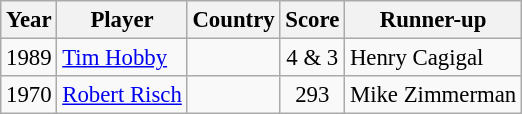<table class="wikitable" style="font-size: 95%;">
<tr>
<th>Year</th>
<th>Player</th>
<th>Country</th>
<th>Score</th>
<th>Runner-up</th>
</tr>
<tr>
<td>1989</td>
<td><a href='#'>Tim Hobby</a></td>
<td></td>
<td align=center>4 & 3</td>
<td>Henry Cagigal</td>
</tr>
<tr>
<td>1970</td>
<td><a href='#'>Robert Risch</a></td>
<td></td>
<td align=center>293</td>
<td>Mike Zimmerman</td>
</tr>
</table>
